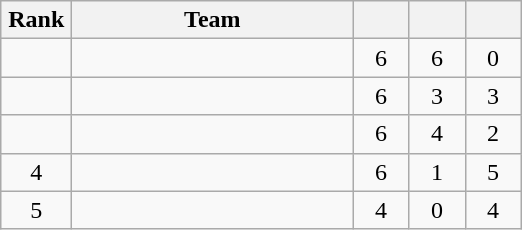<table class="wikitable" style="text-align: center;">
<tr>
<th width=40>Rank</th>
<th width=180>Team</th>
<th width=30></th>
<th width=30></th>
<th width=30></th>
</tr>
<tr>
<td></td>
<td align="left"></td>
<td>6</td>
<td>6</td>
<td>0</td>
</tr>
<tr>
<td></td>
<td align="left"></td>
<td>6</td>
<td>3</td>
<td>3</td>
</tr>
<tr>
<td></td>
<td align="left"></td>
<td>6</td>
<td>4</td>
<td>2</td>
</tr>
<tr>
<td>4</td>
<td align="left"></td>
<td>6</td>
<td>1</td>
<td>5</td>
</tr>
<tr>
<td>5</td>
<td align="left"></td>
<td>4</td>
<td>0</td>
<td>4</td>
</tr>
</table>
